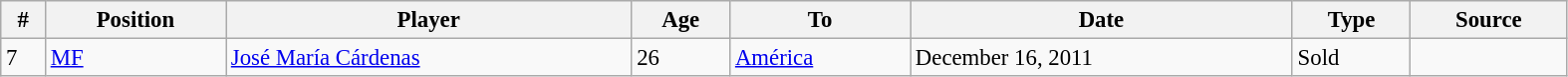<table class="wikitable sortable" style="width:83%; text-align:center; font-size:95%; text-align:left;">
<tr>
<th><strong>#</strong></th>
<th><strong>Position</strong></th>
<th><strong>Player</strong></th>
<th><strong>Age</strong></th>
<th><strong>To</strong></th>
<th><strong>Date</strong></th>
<th><strong>Type</strong></th>
<th><strong>Source</strong></th>
</tr>
<tr>
<td>7</td>
<td><a href='#'>MF</a></td>
<td> <a href='#'>José María Cárdenas</a></td>
<td>26</td>
<td> <a href='#'>América</a></td>
<td>December 16, 2011</td>
<td>Sold</td>
<td></td>
</tr>
</table>
